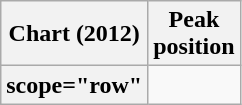<table class="wikitable sortable plainrowheaders" style="text-align:center">
<tr>
<th scope="col">Chart (2012)</th>
<th scope="col">Peak<br>position</th>
</tr>
<tr>
<th>scope="row"</th>
</tr>
</table>
